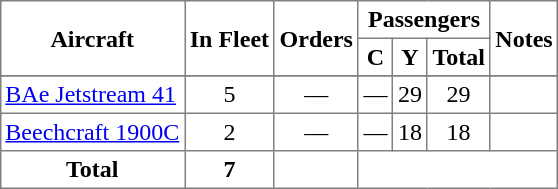<table class="toccolours" border="1" cellpadding="3" style="margin:1em auto; border-collapse:collapse; text-align: center">
<tr>
<th rowspan=2>Aircraft</th>
<th rowspan=2>In Fleet</th>
<th rowspan=2>Orders</th>
<th colspan=3>Passengers</th>
<th rowspan=2>Notes</th>
</tr>
<tr>
<th><abbr>C</abbr></th>
<th><abbr>Y</abbr></th>
<th>Total</th>
</tr>
<tr>
</tr>
<tr>
<td align=left><a href='#'>BAe Jetstream 41</a></td>
<td>5</td>
<td>—</td>
<td>—</td>
<td>29</td>
<td>29</td>
<td></td>
</tr>
<tr>
<td align=left><a href='#'>Beechcraft 1900C</a></td>
<td>2</td>
<td>—</td>
<td>—</td>
<td>18</td>
<td>18</td>
<td></td>
</tr>
<tr>
<th>Total</th>
<th>7</th>
<th></th>
<td colspan="4"></td>
</tr>
</table>
